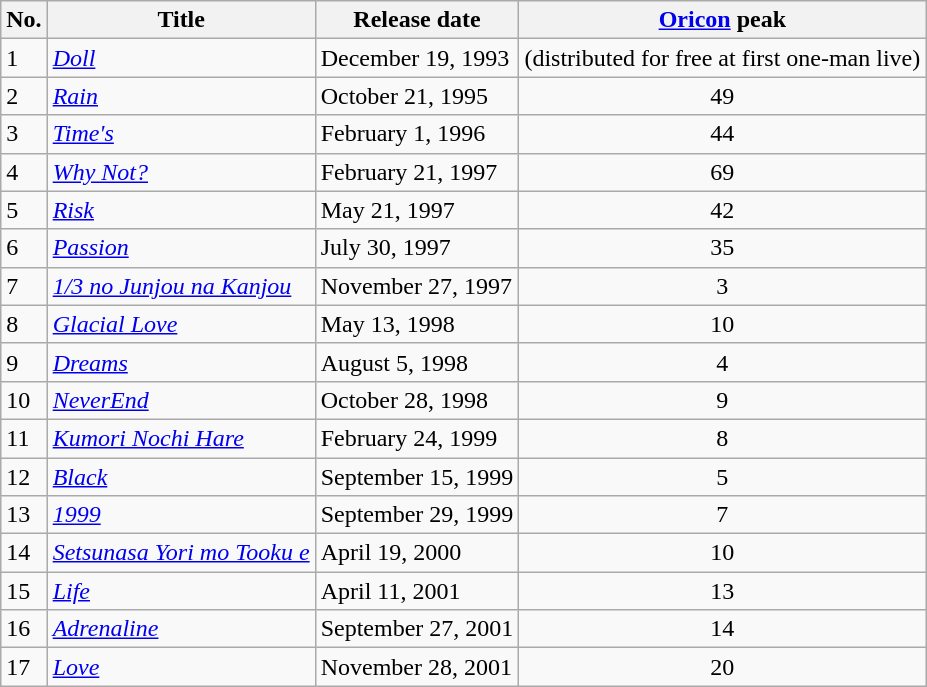<table class="wikitable">
<tr>
<th>No.</th>
<th>Title</th>
<th>Release date</th>
<th><a href='#'>Oricon</a> peak</th>
</tr>
<tr>
<td>1</td>
<td><em><a href='#'>Doll</a></em></td>
<td>December 19, 1993</td>
<td style="text-align:center;">(distributed for free at first one-man live)</td>
</tr>
<tr>
<td>2</td>
<td><em><a href='#'>Rain</a></em></td>
<td>October 21, 1995</td>
<td style="text-align:center;">49</td>
</tr>
<tr>
<td>3</td>
<td><em><a href='#'>Time's</a></em></td>
<td>February 1, 1996</td>
<td style="text-align:center;">44</td>
</tr>
<tr>
<td>4</td>
<td><em><a href='#'>Why Not?</a></em></td>
<td>February 21, 1997</td>
<td style="text-align:center;">69</td>
</tr>
<tr>
<td>5</td>
<td><em><a href='#'>Risk</a></em></td>
<td>May 21, 1997</td>
<td style="text-align:center;">42</td>
</tr>
<tr>
<td>6</td>
<td><em><a href='#'>Passion</a></em></td>
<td>July 30, 1997</td>
<td style="text-align:center;">35</td>
</tr>
<tr>
<td>7</td>
<td><em><a href='#'>1/3 no Junjou na Kanjou</a></em></td>
<td>November 27, 1997</td>
<td style="text-align:center;">3</td>
</tr>
<tr>
<td>8</td>
<td><em><a href='#'>Glacial Love</a></em></td>
<td>May 13, 1998</td>
<td style="text-align:center;">10</td>
</tr>
<tr>
<td>9</td>
<td><em><a href='#'>Dreams</a></em></td>
<td>August 5, 1998</td>
<td style="text-align:center;">4</td>
</tr>
<tr>
<td>10</td>
<td><em><a href='#'>NeverEnd</a></em></td>
<td>October 28, 1998</td>
<td style="text-align:center;">9</td>
</tr>
<tr>
<td>11</td>
<td><em><a href='#'>Kumori Nochi Hare</a></em></td>
<td>February 24, 1999</td>
<td style="text-align:center;">8</td>
</tr>
<tr>
<td>12</td>
<td><em><a href='#'>Black</a></em></td>
<td>September 15, 1999</td>
<td style="text-align:center;">5</td>
</tr>
<tr>
<td>13</td>
<td><em><a href='#'>1999</a></em></td>
<td>September 29, 1999</td>
<td style="text-align:center;">7</td>
</tr>
<tr>
<td>14</td>
<td><em><a href='#'>Setsunasa Yori mo Tooku e</a></em></td>
<td>April 19, 2000</td>
<td style="text-align:center;">10</td>
</tr>
<tr>
<td>15</td>
<td><em><a href='#'>Life</a></em></td>
<td>April 11, 2001</td>
<td style="text-align:center;">13</td>
</tr>
<tr>
<td>16</td>
<td><em><a href='#'>Adrenaline</a></em></td>
<td>September 27, 2001</td>
<td style="text-align:center;">14</td>
</tr>
<tr>
<td>17</td>
<td><em><a href='#'>Love</a></em></td>
<td>November 28, 2001</td>
<td style="text-align:center;">20</td>
</tr>
</table>
